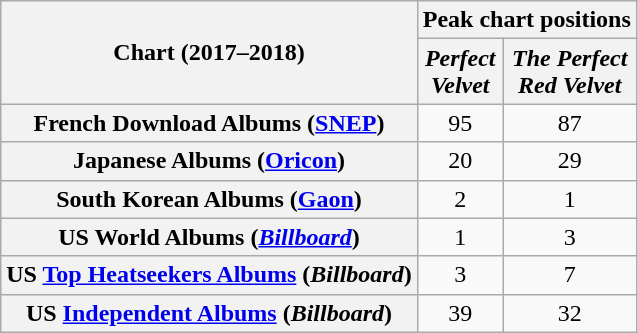<table class="wikitable sortable plainrowheaders" style="text-align:center;">
<tr>
<th rowspan="2">Chart (2017–2018)</th>
<th colspan="2">Peak chart positions</th>
</tr>
<tr>
<th><em>Perfect</em><br><em>Velvet</em></th>
<th><em>The Perfect</em><br><em>Red Velvet</em></th>
</tr>
<tr>
<th scope="row">French Download Albums (<a href='#'>SNEP</a>)</th>
<td>95</td>
<td>87</td>
</tr>
<tr>
<th scope="row">Japanese Albums (<a href='#'>Oricon</a>)</th>
<td>20</td>
<td>29</td>
</tr>
<tr>
<th scope="row">South Korean Albums (<a href='#'>Gaon</a>)</th>
<td>2</td>
<td>1</td>
</tr>
<tr>
<th scope="row">US World Albums (<em><a href='#'>Billboard</a></em>)</th>
<td>1</td>
<td>3</td>
</tr>
<tr>
<th scope="row">US <a href='#'>Top Heatseekers Albums</a> (<em>Billboard</em>)</th>
<td>3</td>
<td>7</td>
</tr>
<tr>
<th scope="row">US <a href='#'>Independent Albums</a> (<em>Billboard</em>)</th>
<td>39</td>
<td>32</td>
</tr>
</table>
